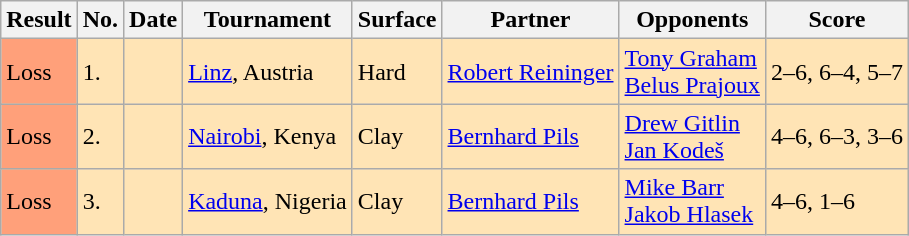<table class="sortable wikitable">
<tr>
<th>Result</th>
<th>No.</th>
<th>Date</th>
<th>Tournament</th>
<th>Surface</th>
<th>Partner</th>
<th>Opponents</th>
<th class="unsortable">Score</th>
</tr>
<tr style="background:moccasin;">
<td bgcolor=FFA07A>Loss</td>
<td>1.</td>
<td></td>
<td><a href='#'>Linz</a>, Austria</td>
<td>Hard</td>
<td> <a href='#'>Robert Reininger</a></td>
<td> <a href='#'>Tony Graham</a><br> <a href='#'>Belus Prajoux</a></td>
<td>2–6, 6–4, 5–7</td>
</tr>
<tr style="background:moccasin;">
<td bgcolor=FFA07A>Loss</td>
<td>2.</td>
<td></td>
<td><a href='#'>Nairobi</a>, Kenya</td>
<td>Clay</td>
<td> <a href='#'>Bernhard Pils</a></td>
<td> <a href='#'>Drew Gitlin</a><br> <a href='#'>Jan Kodeš</a></td>
<td>4–6, 6–3, 3–6</td>
</tr>
<tr style="background:moccasin;">
<td bgcolor=FFA07A>Loss</td>
<td>3.</td>
<td></td>
<td><a href='#'>Kaduna</a>, Nigeria</td>
<td>Clay</td>
<td> <a href='#'>Bernhard Pils</a></td>
<td> <a href='#'>Mike Barr</a><br> <a href='#'>Jakob Hlasek</a></td>
<td>4–6, 1–6</td>
</tr>
</table>
